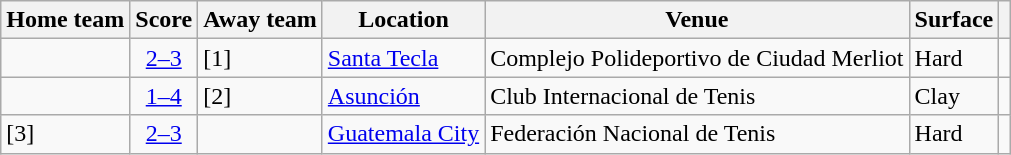<table class="wikitable">
<tr>
<th>Home team</th>
<th>Score</th>
<th>Away team</th>
<th>Location</th>
<th>Venue</th>
<th>Surface</th>
<th></th>
</tr>
<tr>
<td></td>
<td style="text-align:center;"><a href='#'>2–3</a></td>
<td><strong></strong> [1]</td>
<td><a href='#'>Santa Tecla</a></td>
<td>Complejo Polideportivo de Ciudad Merliot</td>
<td>Hard</td>
<td></td>
</tr>
<tr>
<td></td>
<td style="text-align:center;"><a href='#'>1–4</a></td>
<td><strong></strong> [2]</td>
<td><a href='#'>Asunción</a></td>
<td>Club Internacional de Tenis</td>
<td>Clay</td>
<td></td>
</tr>
<tr>
<td> [3]</td>
<td style="text-align:center;"><a href='#'>2–3</a></td>
<td><strong></strong></td>
<td><a href='#'>Guatemala City</a></td>
<td>Federación Nacional de Tenis</td>
<td>Hard</td>
<td></td>
</tr>
</table>
